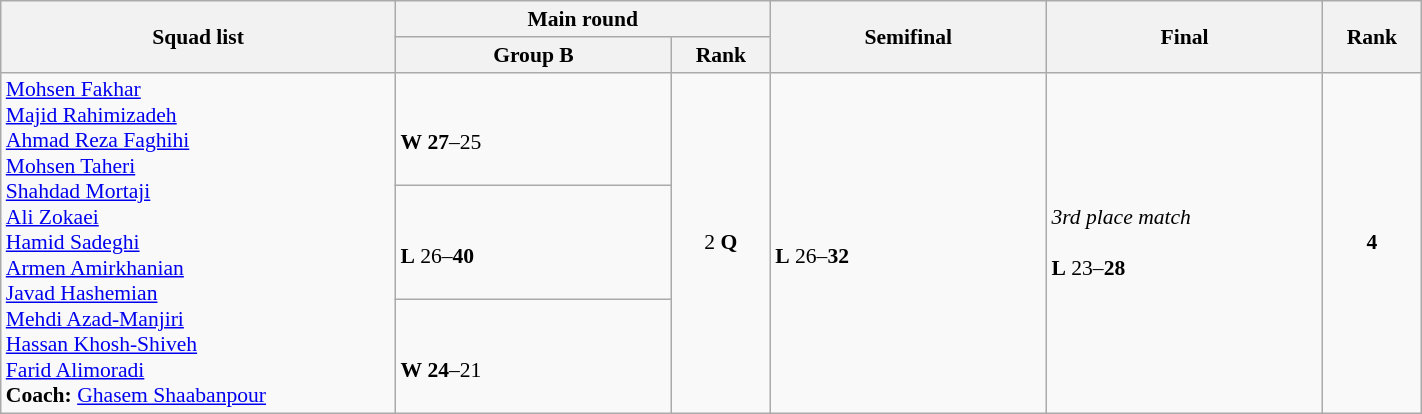<table class="wikitable" width="75%" style="text-align:left; font-size:90%">
<tr>
<th rowspan="2" width="20%">Squad list</th>
<th colspan="2">Main round</th>
<th rowspan="2" width="14%">Semifinal</th>
<th rowspan="2" width="14%">Final</th>
<th rowspan="2" width="5%">Rank</th>
</tr>
<tr>
<th width="14%">Group B</th>
<th width="5%">Rank</th>
</tr>
<tr>
<td rowspan="3"><a href='#'>Mohsen Fakhar</a><br> <a href='#'>Majid Rahimizadeh</a><br> <a href='#'>Ahmad Reza Faghihi</a><br> <a href='#'>Mohsen Taheri</a><br> <a href='#'>Shahdad Mortaji</a><br> <a href='#'>Ali Zokaei</a><br> <a href='#'>Hamid Sadeghi</a><br> <a href='#'>Armen Amirkhanian</a><br> <a href='#'>Javad Hashemian</a><br> <a href='#'>Mehdi Azad-Manjiri</a><br> <a href='#'>Hassan Khosh-Shiveh</a><br> <a href='#'>Farid Alimoradi</a><br> <strong>Coach:</strong> <a href='#'>Ghasem Shaabanpour</a></td>
<td><br><strong>W</strong> <strong>27</strong>–25</td>
<td rowspan="3" align=center>2 <strong>Q</strong></td>
<td rowspan="3"><br><strong>L</strong> 26–<strong>32</strong></td>
<td rowspan="3"><em>3rd place match</em><br><br><strong>L</strong> 23–<strong>28</strong></td>
<td rowspan="3" align="center"><strong>4</strong></td>
</tr>
<tr>
<td><br><strong>L</strong> 26–<strong>40</strong></td>
</tr>
<tr>
<td><br><strong>W</strong> <strong>24</strong>–21</td>
</tr>
</table>
